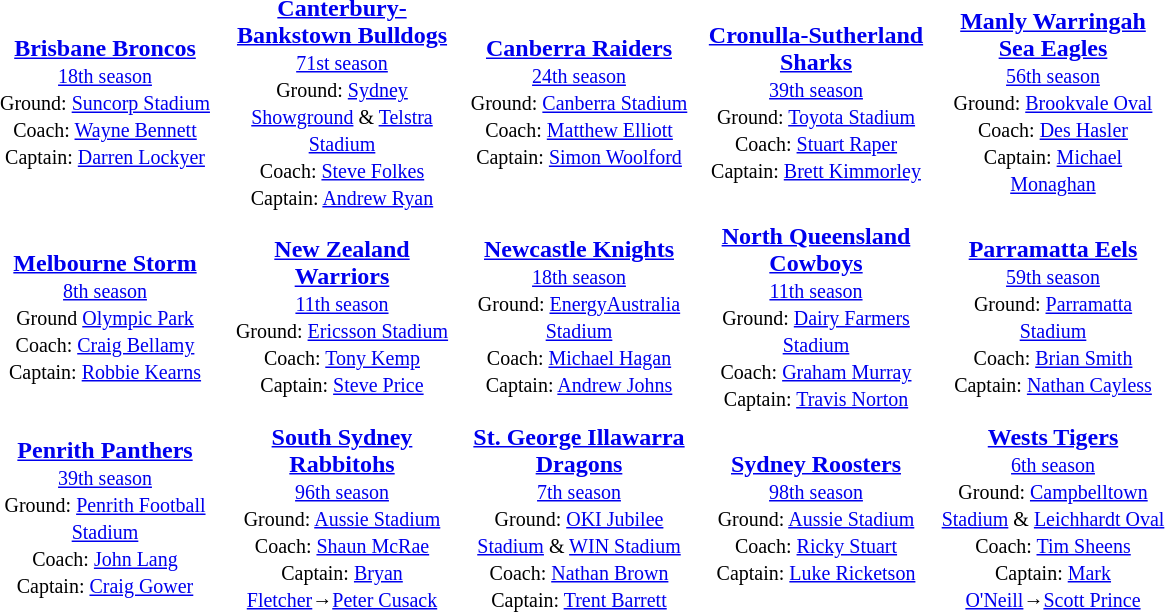<table class="toccolours" style="margin:auto; text-valign:center;" cellpadding="3" cellspacing="2">
<tr>
<th width=150></th>
<th width=150></th>
<th width=150></th>
<th width=150></th>
<th width=150></th>
</tr>
<tr>
<td style="text-align:center;"><strong><a href='#'>Brisbane Broncos</a></strong><br> <small><a href='#'>18th season</a><br>Ground: <a href='#'>Suncorp Stadium</a><br>Coach: <a href='#'>Wayne Bennett</a><br>Captain: <a href='#'>Darren Lockyer</a></small></td>
<td style="text-align:center;"><strong><a href='#'>Canterbury-Bankstown Bulldogs</a></strong><br> <small><a href='#'>71st season</a><br>Ground: <a href='#'>Sydney Showground</a> & <a href='#'>Telstra Stadium</a><br>Coach: <a href='#'>Steve Folkes</a><br>Captain: <a href='#'>Andrew Ryan</a></small></td>
<td style="text-align:center;"><strong><a href='#'>Canberra Raiders</a></strong><br> <small><a href='#'>24th season</a><br>Ground: <a href='#'>Canberra Stadium</a><br>Coach: <a href='#'>Matthew Elliott</a><br>Captain: <a href='#'>Simon Woolford</a></small></td>
<td style="text-align:center;"><strong><a href='#'>Cronulla-Sutherland Sharks</a></strong><br> <small><a href='#'>39th season</a><br>Ground: <a href='#'>Toyota Stadium</a><br>Coach: <a href='#'>Stuart Raper</a><br>Captain: <a href='#'>Brett Kimmorley</a></small></td>
<td style="text-align:center;"><strong><a href='#'>Manly Warringah Sea Eagles</a></strong><br> <small><a href='#'>56th season</a><br>Ground: <a href='#'>Brookvale Oval</a><br>Coach: <a href='#'>Des Hasler</a><br>Captain: <a href='#'>Michael Monaghan</a></small></td>
</tr>
<tr>
<td style="text-align:center;"><strong><a href='#'>Melbourne Storm</a></strong><br> <small><a href='#'>8th season</a><br>Ground <a href='#'>Olympic Park</a><br>Coach: <a href='#'>Craig Bellamy</a><br>Captain: <a href='#'>Robbie Kearns</a></small></td>
<td style="text-align:center;"><strong><a href='#'>New Zealand Warriors</a></strong><br> <small><a href='#'>11th season</a><br>Ground: <a href='#'>Ericsson Stadium</a><br>Coach: <a href='#'>Tony Kemp</a><br>Captain: <a href='#'>Steve Price</a></small></td>
<td style="text-align:center;"><strong><a href='#'>Newcastle Knights</a></strong><br> <small><a href='#'>18th season</a><br>Ground: <a href='#'>EnergyAustralia Stadium</a><br>Coach: <a href='#'>Michael Hagan</a><br>Captain: <a href='#'>Andrew Johns</a></small></td>
<td style="text-align:center;"><strong><a href='#'>North Queensland Cowboys</a></strong><br> <small><a href='#'>11th season</a><br>Ground: <a href='#'>Dairy Farmers Stadium</a><br>Coach: <a href='#'>Graham Murray</a><br>Captain: <a href='#'>Travis Norton</a></small></td>
<td style="text-align:center;"><strong><a href='#'>Parramatta Eels</a></strong><br> <small><a href='#'>59th season</a><br>Ground: <a href='#'>Parramatta Stadium</a><br>Coach: <a href='#'>Brian Smith</a><br>Captain: <a href='#'>Nathan Cayless</a></small></td>
</tr>
<tr>
<td style="text-align:center;"><strong><a href='#'>Penrith Panthers</a></strong><br> <small><a href='#'>39th season</a><br>Ground: <a href='#'>Penrith Football Stadium</a><br>Coach: <a href='#'>John Lang</a><br>Captain: <a href='#'>Craig Gower</a></small></td>
<td style="text-align:center;"><strong><a href='#'>South Sydney Rabbitohs</a></strong><br> <small><a href='#'>96th season</a><br>Ground: <a href='#'>Aussie Stadium</a><br>Coach: <a href='#'>Shaun McRae</a><br>Captain: <a href='#'>Bryan Fletcher</a>→<a href='#'>Peter Cusack</a></small></td>
<td style="text-align:center;"><strong><a href='#'>St. George Illawarra Dragons</a></strong><br> <small><a href='#'>7th season</a><br>Ground: <a href='#'>OKI Jubilee Stadium</a> & <a href='#'>WIN Stadium</a><br>Coach: <a href='#'>Nathan Brown</a><br>Captain: <a href='#'>Trent Barrett</a></small></td>
<td style="text-align:center;"><strong><a href='#'>Sydney Roosters</a></strong><br> <small><a href='#'>98th season</a><br>Ground: <a href='#'>Aussie Stadium</a><br>Coach: <a href='#'>Ricky Stuart</a><br>Captain: <a href='#'>Luke Ricketson</a></small></td>
<td style="text-align:center;"><strong><a href='#'>Wests Tigers</a></strong><br> <small><a href='#'>6th season</a><br>Ground: <a href='#'>Campbelltown Stadium</a> & <a href='#'>Leichhardt Oval</a><br>Coach: <a href='#'>Tim Sheens</a><br>Captain: <a href='#'>Mark O'Neill</a>→<a href='#'>Scott Prince</a></small></td>
</tr>
</table>
